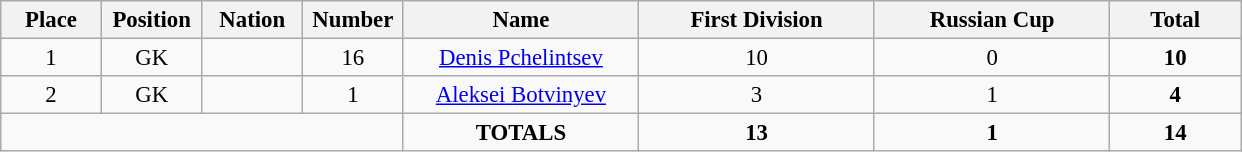<table class="wikitable" style="font-size: 95%; text-align: center;">
<tr>
<th width=60>Place</th>
<th width=60>Position</th>
<th width=60>Nation</th>
<th width=60>Number</th>
<th width=150>Name</th>
<th width=150>First Division</th>
<th width=150>Russian Cup</th>
<th width=80><strong>Total</strong></th>
</tr>
<tr>
<td>1</td>
<td>GK</td>
<td></td>
<td>16</td>
<td><a href='#'>Denis Pchelintsev</a></td>
<td>10</td>
<td>0</td>
<td><strong>10</strong></td>
</tr>
<tr>
<td>2</td>
<td>GK</td>
<td></td>
<td>1</td>
<td><a href='#'>Aleksei Botvinyev</a></td>
<td>3</td>
<td>1</td>
<td><strong>4</strong></td>
</tr>
<tr>
<td colspan="4"></td>
<td><strong>TOTALS</strong></td>
<td><strong>13</strong></td>
<td><strong>1</strong></td>
<td><strong>14</strong></td>
</tr>
</table>
